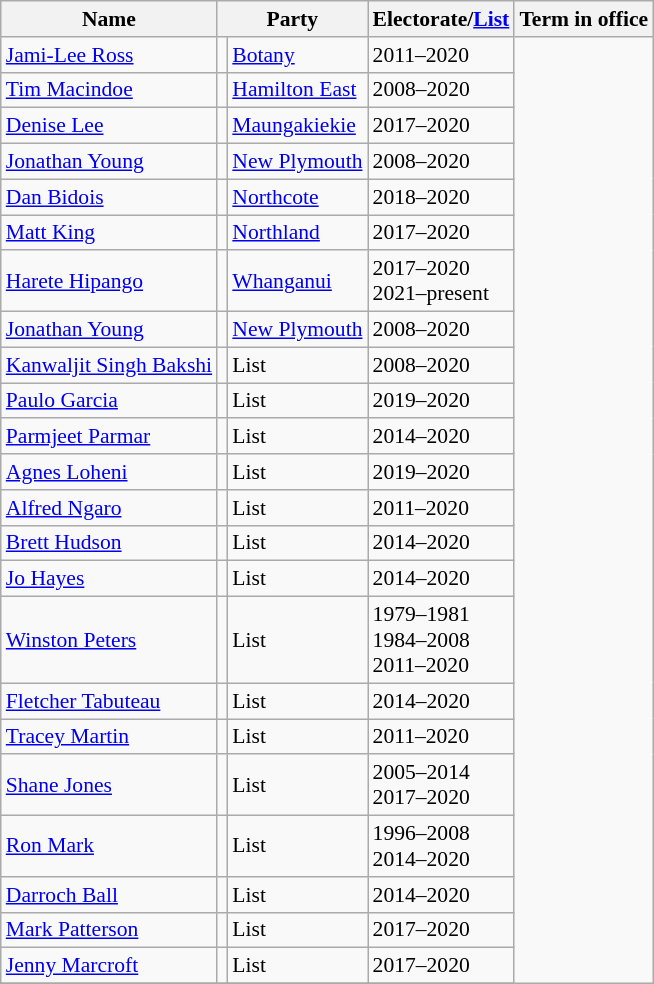<table class="wikitable sortable" style="font-size:90%;">
<tr>
<th>Name</th>
<th colspan=2>Party</th>
<th>Electorate/<a href='#'>List</a></th>
<th>Term in office</th>
</tr>
<tr>
<td><a href='#'>Jami-Lee Ross</a></td>
<td></td>
<td><a href='#'>Botany</a></td>
<td>2011–2020</td>
</tr>
<tr>
<td><a href='#'>Tim Macindoe</a></td>
<td></td>
<td><a href='#'>Hamilton East</a></td>
<td>2008–2020</td>
</tr>
<tr>
<td><a href='#'>Denise Lee</a></td>
<td></td>
<td><a href='#'>Maungakiekie</a></td>
<td>2017–2020</td>
</tr>
<tr>
<td><a href='#'>Jonathan Young</a></td>
<td></td>
<td><a href='#'>New Plymouth</a></td>
<td>2008–2020</td>
</tr>
<tr>
<td><a href='#'>Dan Bidois</a></td>
<td></td>
<td><a href='#'>Northcote</a></td>
<td>2018–2020</td>
</tr>
<tr>
<td><a href='#'>Matt King</a></td>
<td></td>
<td><a href='#'>Northland</a></td>
<td>2017–2020</td>
</tr>
<tr>
<td><a href='#'>Harete Hipango</a></td>
<td></td>
<td><a href='#'>Whanganui</a></td>
<td>2017–2020<br>2021–present</td>
</tr>
<tr>
<td><a href='#'>Jonathan Young</a></td>
<td></td>
<td><a href='#'>New Plymouth</a></td>
<td>2008–2020</td>
</tr>
<tr>
<td><a href='#'>Kanwaljit Singh Bakshi</a></td>
<td></td>
<td>List</td>
<td>2008–2020</td>
</tr>
<tr>
<td><a href='#'>Paulo Garcia</a></td>
<td></td>
<td>List</td>
<td>2019–2020</td>
</tr>
<tr>
<td><a href='#'>Parmjeet Parmar</a></td>
<td></td>
<td>List</td>
<td>2014–2020</td>
</tr>
<tr>
<td><a href='#'>Agnes Loheni</a></td>
<td></td>
<td>List</td>
<td>2019–2020</td>
</tr>
<tr>
<td><a href='#'>Alfred Ngaro</a></td>
<td></td>
<td>List</td>
<td>2011–2020</td>
</tr>
<tr>
<td><a href='#'>Brett Hudson</a></td>
<td></td>
<td>List</td>
<td>2014–2020</td>
</tr>
<tr>
<td><a href='#'>Jo Hayes</a></td>
<td></td>
<td>List</td>
<td>2014–2020</td>
</tr>
<tr>
<td><a href='#'>Winston Peters</a></td>
<td></td>
<td>List</td>
<td>1979–1981<br> 1984–2008<br> 2011–2020</td>
</tr>
<tr>
<td><a href='#'>Fletcher Tabuteau</a></td>
<td></td>
<td>List</td>
<td>2014–2020</td>
</tr>
<tr>
<td><a href='#'>Tracey Martin</a></td>
<td></td>
<td>List</td>
<td>2011–2020</td>
</tr>
<tr>
<td><a href='#'>Shane Jones</a></td>
<td></td>
<td>List</td>
<td>2005–2014<br>2017–2020</td>
</tr>
<tr>
<td><a href='#'>Ron Mark</a></td>
<td></td>
<td>List</td>
<td>1996–2008<br>2014–2020</td>
</tr>
<tr>
<td><a href='#'>Darroch Ball</a></td>
<td></td>
<td>List</td>
<td>2014–2020</td>
</tr>
<tr>
<td><a href='#'>Mark Patterson</a></td>
<td></td>
<td>List</td>
<td>2017–2020</td>
</tr>
<tr>
<td><a href='#'>Jenny Marcroft</a></td>
<td></td>
<td>List</td>
<td>2017–2020</td>
</tr>
<tr>
</tr>
</table>
